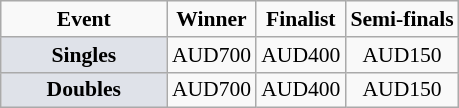<table class="wikitable" style="font-size:90%; text-align:center">
<tr>
<td width="104px"><strong>Event</strong></td>
<td><strong>Winner</strong></td>
<td><strong>Finalist</strong></td>
<td><strong>Semi-finals</strong></td>
</tr>
<tr>
<td bgcolor="#DFE2E9"><strong>Singles</strong></td>
<td>AUD700</td>
<td>AUD400</td>
<td>AUD150</td>
</tr>
<tr>
<td bgcolor="#DFE2E9"><strong>Doubles</strong></td>
<td>AUD700</td>
<td>AUD400</td>
<td>AUD150</td>
</tr>
</table>
